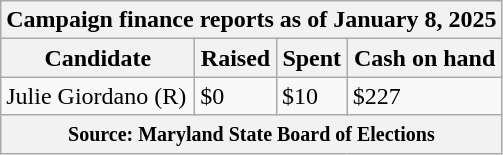<table class="wikitable sortable">
<tr>
<th colspan=4>Campaign finance reports as of January 8, 2025</th>
</tr>
<tr style="text-align:center;">
<th>Candidate</th>
<th>Raised</th>
<th>Spent</th>
<th>Cash on hand</th>
</tr>
<tr>
<td>Julie Giordano (R)</td>
<td>$0</td>
<td>$10</td>
<td>$227</td>
</tr>
<tr>
<th colspan="4"><small>Source: Maryland State Board of Elections</small></th>
</tr>
</table>
